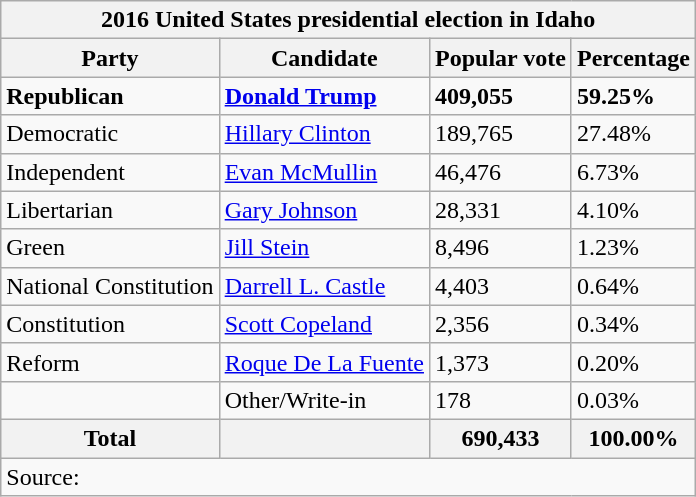<table class="wikitable">
<tr>
<th colspan="4">2016 United States presidential election in Idaho</th>
</tr>
<tr>
<th rowspan="1">Party</th>
<th colspan="1">Candidate</th>
<th colspan="1">Popular vote</th>
<th colspan="1">Percentage</th>
</tr>
<tr>
<td style="text-align:left;"><strong>Republican</strong></td>
<td style="text-align:left;"><strong><a href='#'>Donald Trump</a></strong></td>
<td><strong>409,055</strong></td>
<td><strong>59.25%</strong></td>
</tr>
<tr>
<td style="text-align:left;">Democratic</td>
<td style="text-align:left;"><a href='#'>Hillary Clinton</a></td>
<td>189,765</td>
<td>27.48%</td>
</tr>
<tr>
<td style="text-align:left;">Independent</td>
<td style="text-align:left;"><a href='#'>Evan McMullin</a></td>
<td>46,476</td>
<td>6.73%</td>
</tr>
<tr>
<td style="text-align:left;">Libertarian</td>
<td style="text-align:left;"><a href='#'>Gary Johnson</a></td>
<td>28,331</td>
<td>4.10%</td>
</tr>
<tr>
<td style="text-align:left;">Green</td>
<td style="text-align:left;"><a href='#'>Jill Stein</a></td>
<td>8,496</td>
<td>1.23%</td>
</tr>
<tr>
<td style="text-align:left;">National Constitution</td>
<td style="text-align:left;"><a href='#'>Darrell L. Castle</a></td>
<td>4,403</td>
<td>0.64%</td>
</tr>
<tr>
<td style="text-align:left;">Constitution</td>
<td style="text-align:left;"><a href='#'>Scott Copeland</a></td>
<td>2,356</td>
<td>0.34%</td>
</tr>
<tr>
<td style="text-align:left;">Reform</td>
<td style="text-align:left;"><a href='#'>Roque De La Fuente</a></td>
<td>1,373</td>
<td>0.20%</td>
</tr>
<tr>
<td></td>
<td style="text-align:left;">Other/Write-in</td>
<td>178</td>
<td>0.03%</td>
</tr>
<tr>
<th>Total</th>
<th></th>
<th><strong>690,433</strong></th>
<th><strong>100.00%</strong></th>
</tr>
<tr>
<td colspan="6" style="text-align:left;">Source: <em></em> <em></em></td>
</tr>
</table>
